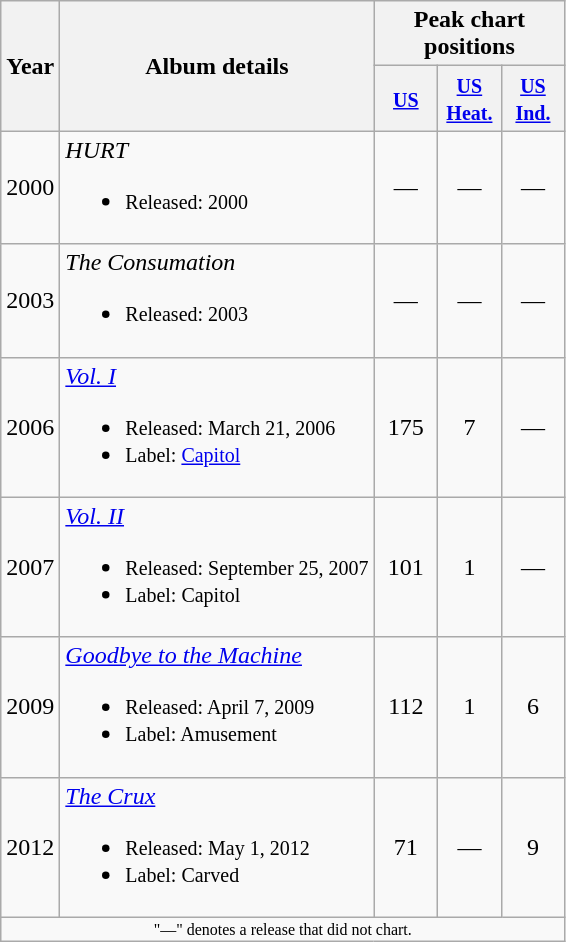<table class="wikitable">
<tr>
<th rowspan="2">Year</th>
<th rowspan="2">Album details</th>
<th colspan="3">Peak chart positions</th>
</tr>
<tr>
<th width="35"><small><a href='#'>US</a></small><br></th>
<th width="35"><small><a href='#'>US<br>Heat.</a></small><br></th>
<th width="35"><small><a href='#'>US<br>Ind.</a></small><br></th>
</tr>
<tr>
<td>2000</td>
<td><em>HURT</em><br><ul><li><small>Released: 2000</small></li></ul></td>
<td align="center">—</td>
<td align="center">—</td>
<td align="center">—</td>
</tr>
<tr>
<td>2003</td>
<td><em>The Consumation</em><br><ul><li><small>Released: 2003</small></li></ul></td>
<td align="center">—</td>
<td align="center">—</td>
<td align="center">—</td>
</tr>
<tr>
<td>2006</td>
<td><em><a href='#'>Vol. I</a></em><br><ul><li><small>Released: March 21, 2006</small></li><li><small>Label: <a href='#'>Capitol</a></small></li></ul></td>
<td align="center">175</td>
<td align="center">7</td>
<td align="center">—</td>
</tr>
<tr>
<td>2007</td>
<td><em><a href='#'>Vol. II</a></em><br><ul><li><small>Released: September 25, 2007</small></li><li><small>Label: Capitol</small></li></ul></td>
<td align="center">101</td>
<td align="center">1</td>
<td align="center">—</td>
</tr>
<tr>
<td>2009</td>
<td><em><a href='#'>Goodbye to the Machine</a></em><br><ul><li><small>Released: April 7, 2009</small></li><li><small>Label: Amusement</small></li></ul></td>
<td align="center">112</td>
<td align="center">1</td>
<td align="center">6</td>
</tr>
<tr>
<td>2012</td>
<td><em><a href='#'>The Crux</a></em><br><ul><li><small>Released: May 1, 2012</small></li><li><small>Label: Carved</small></li></ul></td>
<td align="center">71</td>
<td align="center">—</td>
<td align="center">9</td>
</tr>
<tr>
<td align="center" colspan="8" style="font-size: 8pt">"—" denotes a release that did not chart.</td>
</tr>
</table>
